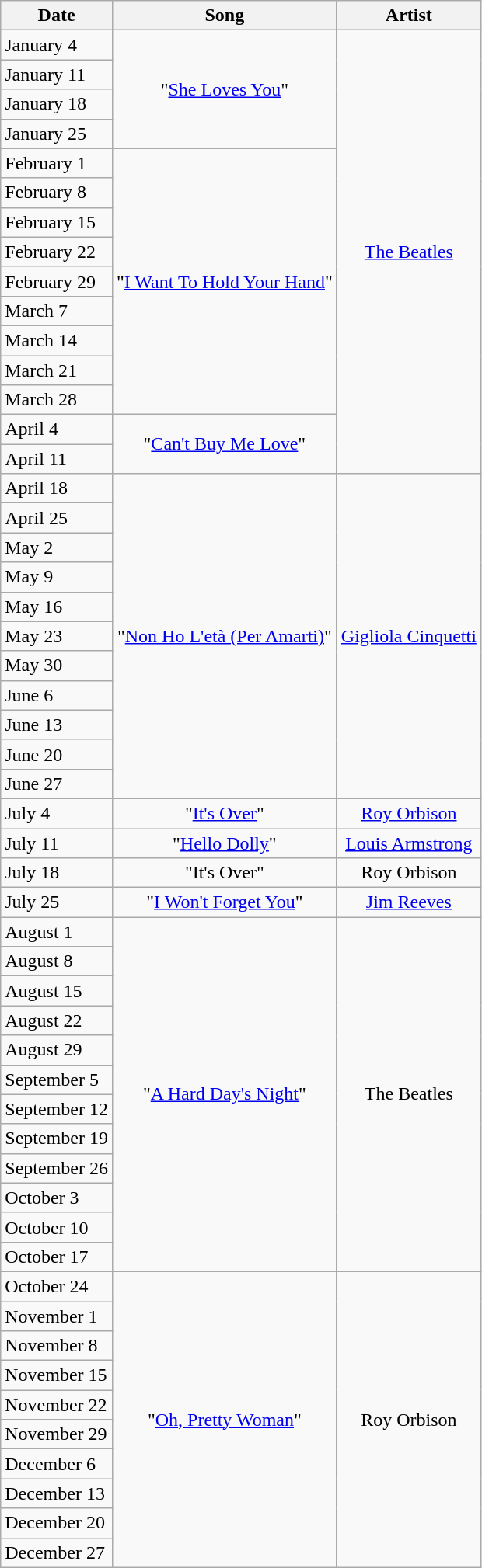<table class="wikitable">
<tr>
<th>Date</th>
<th>Song</th>
<th>Artist</th>
</tr>
<tr>
<td>January 4</td>
<td rowspan="4" align="center">"<a href='#'>She Loves You</a>"</td>
<td rowspan="15" align="center"><a href='#'>The Beatles</a></td>
</tr>
<tr>
<td>January 11</td>
</tr>
<tr>
<td>January 18</td>
</tr>
<tr>
<td>January 25</td>
</tr>
<tr>
<td>February 1</td>
<td rowspan="9" align="center">"<a href='#'>I Want To Hold Your Hand</a>"</td>
</tr>
<tr>
<td>February 8</td>
</tr>
<tr>
<td>February 15</td>
</tr>
<tr>
<td>February 22</td>
</tr>
<tr>
<td>February 29</td>
</tr>
<tr>
<td>March 7</td>
</tr>
<tr>
<td>March 14</td>
</tr>
<tr>
<td>March 21</td>
</tr>
<tr>
<td>March 28</td>
</tr>
<tr>
<td>April 4</td>
<td rowspan="2" align="center">"<a href='#'>Can't Buy Me Love</a>"</td>
</tr>
<tr>
<td>April 11</td>
</tr>
<tr>
<td>April 18</td>
<td rowspan="11" align="center">"<a href='#'>Non Ho L'età (Per Amarti)</a>"</td>
<td rowspan="11" align="center"><a href='#'>Gigliola Cinquetti</a></td>
</tr>
<tr>
<td>April 25</td>
</tr>
<tr>
<td>May 2</td>
</tr>
<tr>
<td>May 9</td>
</tr>
<tr>
<td>May 16</td>
</tr>
<tr>
<td>May 23</td>
</tr>
<tr>
<td>May 30</td>
</tr>
<tr>
<td>June 6</td>
</tr>
<tr>
<td>June 13</td>
</tr>
<tr>
<td>June 20</td>
</tr>
<tr>
<td>June 27</td>
</tr>
<tr>
<td>July 4</td>
<td rowspan="1" align="center">"<a href='#'>It's Over</a>"</td>
<td rowspan="1" align="center"><a href='#'>Roy Orbison</a></td>
</tr>
<tr>
<td>July 11</td>
<td rowspan="1" align="center">"<a href='#'>Hello Dolly</a>"</td>
<td rowspan="1" align="center"><a href='#'>Louis Armstrong</a></td>
</tr>
<tr>
<td>July 18</td>
<td rowspan="1" align="center">"It's Over"</td>
<td rowspan="1" align="center">Roy Orbison</td>
</tr>
<tr>
<td>July 25</td>
<td rowspan="1" align="center">"<a href='#'>I Won't Forget You</a>"</td>
<td rowspan="1" align="center"><a href='#'>Jim Reeves</a></td>
</tr>
<tr>
<td>August 1</td>
<td rowspan="12" align="center">"<a href='#'>A Hard Day's Night</a>"</td>
<td rowspan="12" align="center">The Beatles</td>
</tr>
<tr>
<td>August 8</td>
</tr>
<tr>
<td>August 15</td>
</tr>
<tr>
<td>August 22</td>
</tr>
<tr>
<td>August 29</td>
</tr>
<tr>
<td>September 5</td>
</tr>
<tr>
<td>September 12</td>
</tr>
<tr>
<td>September 19</td>
</tr>
<tr>
<td>September 26</td>
</tr>
<tr>
<td>October 3</td>
</tr>
<tr>
<td>October 10</td>
</tr>
<tr>
<td>October 17</td>
</tr>
<tr>
<td>October 24</td>
<td rowspan="10" align="center">"<a href='#'>Oh, Pretty Woman</a>"</td>
<td rowspan="10" align="center">Roy Orbison</td>
</tr>
<tr>
<td>November 1</td>
</tr>
<tr>
<td>November 8</td>
</tr>
<tr>
<td>November 15</td>
</tr>
<tr>
<td>November 22</td>
</tr>
<tr>
<td>November 29</td>
</tr>
<tr>
<td>December 6</td>
</tr>
<tr>
<td>December 13</td>
</tr>
<tr>
<td>December 20</td>
</tr>
<tr>
<td>December 27</td>
</tr>
</table>
